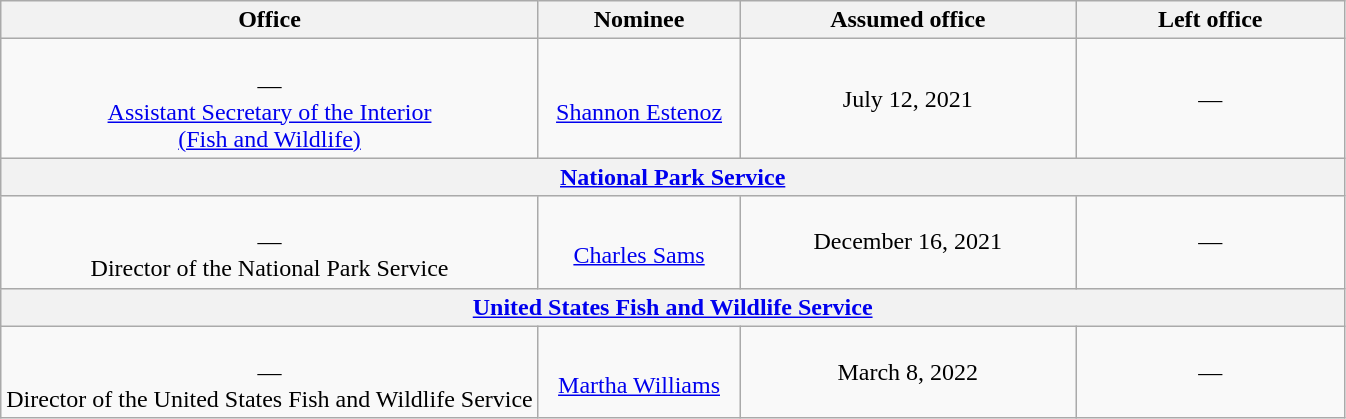<table class="wikitable sortable" style="text-align:center">
<tr>
<th style="width:40%;">Office</th>
<th style="width:15%;">Nominee</th>
<th style="width:25%;" data-sort-type="date">Assumed office</th>
<th style="width:20%;" data-sort-type="date">Left office</th>
</tr>
<tr>
<td><br>—<br><a href='#'>Assistant Secretary of the Interior<br>(Fish and Wildlife)</a></td>
<td><br><a href='#'>Shannon Estenoz</a></td>
<td>July 12, 2021<br></td>
<td>—</td>
</tr>
<tr>
<th colspan=4><a href='#'>National Park Service</a></th>
</tr>
<tr>
<td><br>—<br>Director of the National Park Service</td>
<td><br><a href='#'>Charles Sams</a></td>
<td>December 16, 2021<br></td>
<td>—</td>
</tr>
<tr>
<th colspan=4><a href='#'>United States Fish and Wildlife Service</a></th>
</tr>
<tr>
<td><br>—<br>Director of the United States Fish and Wildlife Service</td>
<td><br><a href='#'>Martha Williams</a></td>
<td>March 8, 2022<br></td>
<td>—</td>
</tr>
</table>
